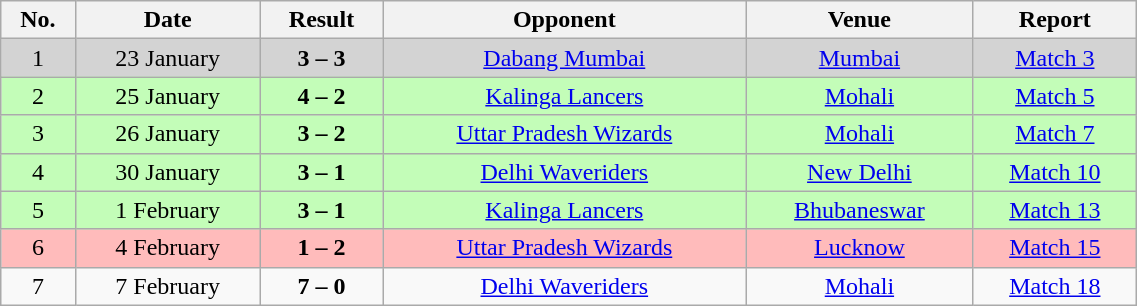<table class=wikitable style="width:60%;text-align:center; border:none">
<tr>
<th>No.</th>
<th>Date</th>
<th>Result</th>
<th>Opponent</th>
<th>Venue</th>
<th>Report</th>
</tr>
<tr style="background:#d3d3d3;">
<td>1</td>
<td>23 January</td>
<td><strong>3 – 3</strong></td>
<td><a href='#'>Dabang Mumbai</a></td>
<td><a href='#'>Mumbai</a></td>
<td><a href='#'>Match 3</a></td>
</tr>
<tr style="background:#c3fdb8;">
<td>2</td>
<td>25 January</td>
<td><strong>4 – 2</strong></td>
<td><a href='#'>Kalinga Lancers</a></td>
<td><a href='#'>Mohali</a></td>
<td><a href='#'>Match 5</a></td>
</tr>
<tr style="background:#c3fdb8;">
<td>3</td>
<td>26 January</td>
<td><strong>3 – 2</strong></td>
<td><a href='#'>Uttar Pradesh Wizards</a></td>
<td><a href='#'>Mohali</a></td>
<td><a href='#'>Match 7</a></td>
</tr>
<tr style="background:#c3fdb8;">
<td>4</td>
<td>30 January</td>
<td><strong>3 – 1</strong></td>
<td><a href='#'>Delhi Waveriders</a></td>
<td><a href='#'>New Delhi</a></td>
<td><a href='#'>Match 10</a></td>
</tr>
<tr style="background:#c3fdb8;">
<td>5</td>
<td>1 February</td>
<td><strong>3 – 1</strong></td>
<td><a href='#'>Kalinga Lancers</a></td>
<td><a href='#'>Bhubaneswar</a></td>
<td><a href='#'>Match 13</a></td>
</tr>
<tr style="background:#fbb;">
<td>6</td>
<td>4 February</td>
<td><strong>1 – 2</strong></td>
<td><a href='#'>Uttar Pradesh Wizards</a></td>
<td><a href='#'>Lucknow</a></td>
<td><a href='#'>Match 15</a></td>
</tr>
<tr style=>
<td>7</td>
<td>7 February</td>
<td><strong>7 – 0</strong></td>
<td><a href='#'>Delhi Waveriders</a></td>
<td><a href='#'>Mohali</a></td>
<td><a href='#'>Match 18</a></td>
</tr>
</table>
